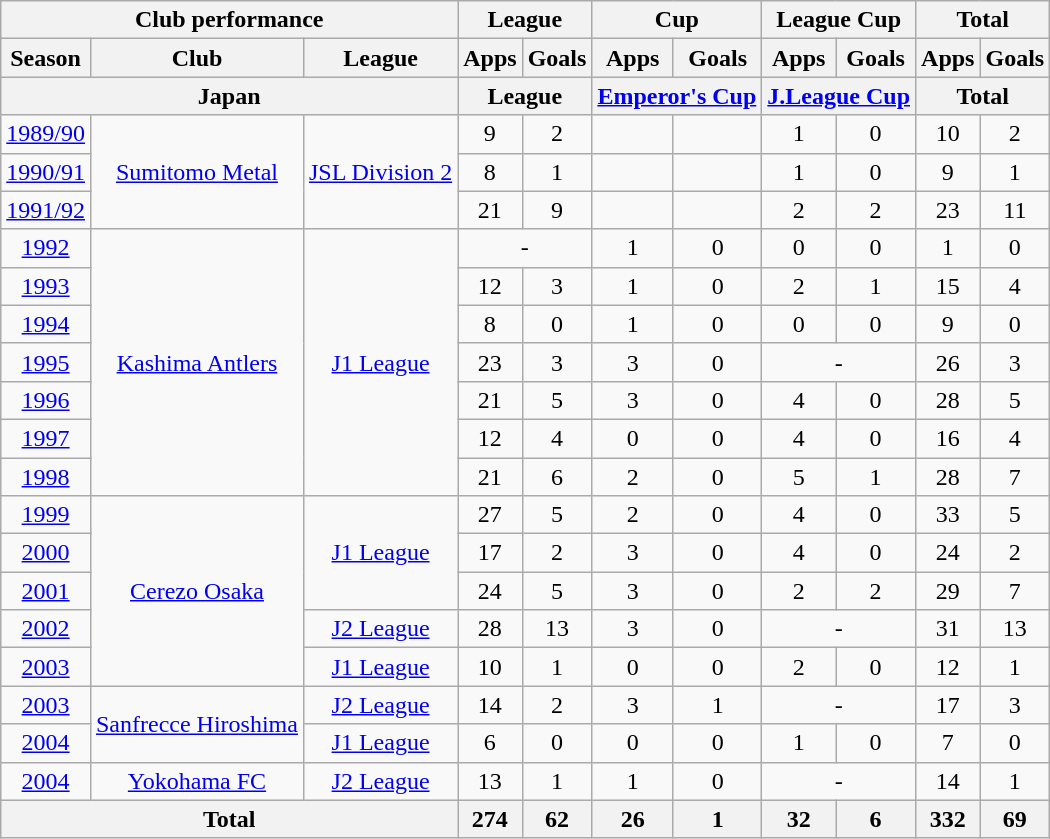<table class="wikitable" style="text-align:center;">
<tr>
<th colspan=3>Club performance</th>
<th colspan=2>League</th>
<th colspan=2>Cup</th>
<th colspan=2>League Cup</th>
<th colspan=2>Total</th>
</tr>
<tr>
<th>Season</th>
<th>Club</th>
<th>League</th>
<th>Apps</th>
<th>Goals</th>
<th>Apps</th>
<th>Goals</th>
<th>Apps</th>
<th>Goals</th>
<th>Apps</th>
<th>Goals</th>
</tr>
<tr>
<th colspan=3>Japan</th>
<th colspan=2>League</th>
<th colspan=2><a href='#'>Emperor's Cup</a></th>
<th colspan=2><a href='#'>J.League Cup</a></th>
<th colspan=2>Total</th>
</tr>
<tr>
<td><a href='#'>1989/90</a></td>
<td rowspan="3"><a href='#'>Sumitomo Metal</a></td>
<td rowspan="3"><a href='#'>JSL Division 2</a></td>
<td>9</td>
<td>2</td>
<td></td>
<td></td>
<td>1</td>
<td>0</td>
<td>10</td>
<td>2</td>
</tr>
<tr>
<td><a href='#'>1990/91</a></td>
<td>8</td>
<td>1</td>
<td></td>
<td></td>
<td>1</td>
<td>0</td>
<td>9</td>
<td>1</td>
</tr>
<tr>
<td><a href='#'>1991/92</a></td>
<td>21</td>
<td>9</td>
<td></td>
<td></td>
<td>2</td>
<td>2</td>
<td>23</td>
<td>11</td>
</tr>
<tr>
<td><a href='#'>1992</a></td>
<td rowspan="7"><a href='#'>Kashima Antlers</a></td>
<td rowspan="7"><a href='#'>J1 League</a></td>
<td colspan="2">-</td>
<td>1</td>
<td>0</td>
<td>0</td>
<td>0</td>
<td>1</td>
<td>0</td>
</tr>
<tr>
<td><a href='#'>1993</a></td>
<td>12</td>
<td>3</td>
<td>1</td>
<td>0</td>
<td>2</td>
<td>1</td>
<td>15</td>
<td>4</td>
</tr>
<tr>
<td><a href='#'>1994</a></td>
<td>8</td>
<td>0</td>
<td>1</td>
<td>0</td>
<td>0</td>
<td>0</td>
<td>9</td>
<td>0</td>
</tr>
<tr>
<td><a href='#'>1995</a></td>
<td>23</td>
<td>3</td>
<td>3</td>
<td>0</td>
<td colspan="2">-</td>
<td>26</td>
<td>3</td>
</tr>
<tr>
<td><a href='#'>1996</a></td>
<td>21</td>
<td>5</td>
<td>3</td>
<td>0</td>
<td>4</td>
<td>0</td>
<td>28</td>
<td>5</td>
</tr>
<tr>
<td><a href='#'>1997</a></td>
<td>12</td>
<td>4</td>
<td>0</td>
<td>0</td>
<td>4</td>
<td>0</td>
<td>16</td>
<td>4</td>
</tr>
<tr>
<td><a href='#'>1998</a></td>
<td>21</td>
<td>6</td>
<td>2</td>
<td>0</td>
<td>5</td>
<td>1</td>
<td>28</td>
<td>7</td>
</tr>
<tr>
<td><a href='#'>1999</a></td>
<td rowspan="5"><a href='#'>Cerezo Osaka</a></td>
<td rowspan="3"><a href='#'>J1 League</a></td>
<td>27</td>
<td>5</td>
<td>2</td>
<td>0</td>
<td>4</td>
<td>0</td>
<td>33</td>
<td>5</td>
</tr>
<tr>
<td><a href='#'>2000</a></td>
<td>17</td>
<td>2</td>
<td>3</td>
<td>0</td>
<td>4</td>
<td>0</td>
<td>24</td>
<td>2</td>
</tr>
<tr>
<td><a href='#'>2001</a></td>
<td>24</td>
<td>5</td>
<td>3</td>
<td>0</td>
<td>2</td>
<td>2</td>
<td>29</td>
<td>7</td>
</tr>
<tr>
<td><a href='#'>2002</a></td>
<td><a href='#'>J2 League</a></td>
<td>28</td>
<td>13</td>
<td>3</td>
<td>0</td>
<td colspan="2">-</td>
<td>31</td>
<td>13</td>
</tr>
<tr>
<td><a href='#'>2003</a></td>
<td><a href='#'>J1 League</a></td>
<td>10</td>
<td>1</td>
<td>0</td>
<td>0</td>
<td>2</td>
<td>0</td>
<td>12</td>
<td>1</td>
</tr>
<tr>
<td><a href='#'>2003</a></td>
<td rowspan="2"><a href='#'>Sanfrecce Hiroshima</a></td>
<td><a href='#'>J2 League</a></td>
<td>14</td>
<td>2</td>
<td>3</td>
<td>1</td>
<td colspan="2">-</td>
<td>17</td>
<td>3</td>
</tr>
<tr>
<td><a href='#'>2004</a></td>
<td><a href='#'>J1 League</a></td>
<td>6</td>
<td>0</td>
<td>0</td>
<td>0</td>
<td>1</td>
<td>0</td>
<td>7</td>
<td>0</td>
</tr>
<tr>
<td><a href='#'>2004</a></td>
<td><a href='#'>Yokohama FC</a></td>
<td><a href='#'>J2 League</a></td>
<td>13</td>
<td>1</td>
<td>1</td>
<td>0</td>
<td colspan="2">-</td>
<td>14</td>
<td>1</td>
</tr>
<tr>
<th colspan=3>Total</th>
<th>274</th>
<th>62</th>
<th>26</th>
<th>1</th>
<th>32</th>
<th>6</th>
<th>332</th>
<th>69</th>
</tr>
</table>
